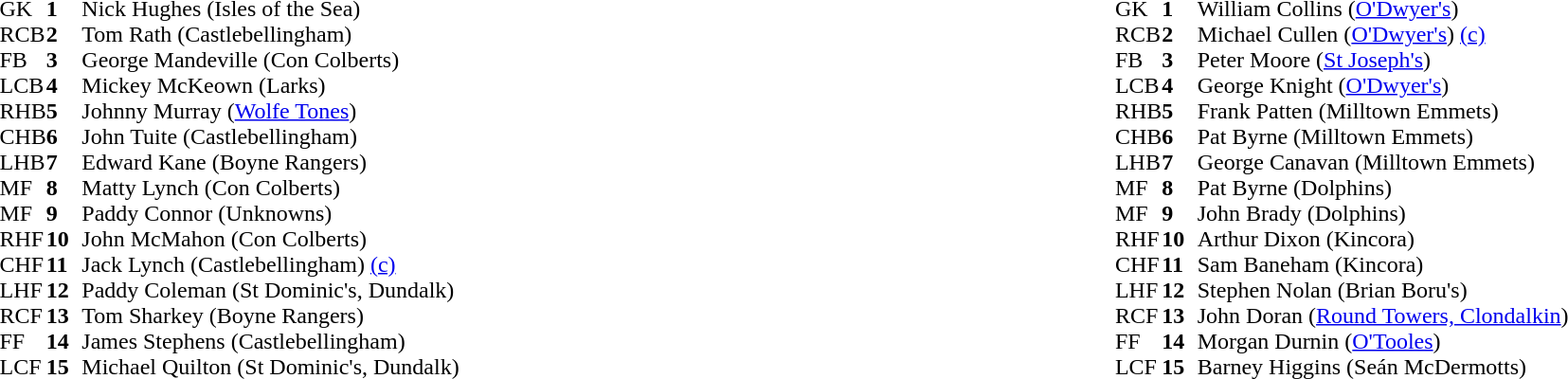<table style="width:100%;">
<tr>
<td style="vertical-align:top; width:50%"><br><table cellspacing="0" cellpadding="0">
<tr>
<th width="25"></th>
<th width="25"></th>
</tr>
<tr>
<td>GK</td>
<td><strong>1</strong></td>
<td>Nick Hughes (Isles of the Sea)</td>
</tr>
<tr>
<td>RCB</td>
<td><strong>2</strong></td>
<td>Tom Rath (Castlebellingham)</td>
</tr>
<tr>
<td>FB</td>
<td><strong>3</strong></td>
<td>George Mandeville (Con Colberts)</td>
</tr>
<tr>
<td>LCB</td>
<td><strong>4</strong></td>
<td>Mickey McKeown (Larks)</td>
</tr>
<tr>
<td>RHB</td>
<td><strong>5</strong></td>
<td>Johnny Murray (<a href='#'>Wolfe Tones</a>)</td>
</tr>
<tr>
<td>CHB</td>
<td><strong>6</strong></td>
<td>John Tuite (Castlebellingham)</td>
</tr>
<tr>
<td>LHB</td>
<td><strong>7</strong></td>
<td>Edward Kane (Boyne Rangers)</td>
</tr>
<tr>
<td>MF</td>
<td><strong>8</strong></td>
<td>Matty Lynch (Con Colberts)</td>
</tr>
<tr>
<td>MF</td>
<td><strong>9</strong></td>
<td>Paddy Connor (Unknowns)</td>
</tr>
<tr>
<td>RHF</td>
<td><strong>10</strong></td>
<td>John McMahon (Con Colberts)</td>
</tr>
<tr>
<td>CHF</td>
<td><strong>11</strong></td>
<td>Jack Lynch (Castlebellingham) <a href='#'>(c)</a></td>
</tr>
<tr>
<td>LHF</td>
<td><strong>12</strong></td>
<td>Paddy Coleman (St Dominic's, Dundalk)</td>
</tr>
<tr>
<td>RCF</td>
<td><strong>13</strong></td>
<td>Tom Sharkey (Boyne Rangers)</td>
</tr>
<tr>
<td>FF</td>
<td><strong>14</strong></td>
<td>James Stephens (Castlebellingham)</td>
</tr>
<tr>
<td>LCF</td>
<td><strong>15</strong></td>
<td>Michael Quilton (St Dominic's, Dundalk)</td>
</tr>
<tr>
<td></td>
</tr>
</table>
</td>
<td style="vertical-align:top; width:50%"><br><table cellspacing="0" cellpadding="0" style="margin:auto">
<tr>
<th width="25"></th>
<th width="25"></th>
</tr>
<tr>
<td>GK</td>
<td><strong>1</strong></td>
<td>William Collins (<a href='#'>O'Dwyer's</a>)</td>
</tr>
<tr>
<td>RCB</td>
<td><strong>2</strong></td>
<td>Michael Cullen (<a href='#'>O'Dwyer's</a>) <a href='#'>(c)</a></td>
</tr>
<tr>
<td>FB</td>
<td><strong>3</strong></td>
<td>Peter Moore (<a href='#'>St Joseph's</a>)</td>
</tr>
<tr>
<td>LCB</td>
<td><strong>4</strong></td>
<td>George Knight (<a href='#'>O'Dwyer's</a>)</td>
</tr>
<tr>
<td>RHB</td>
<td><strong>5</strong></td>
<td>Frank Patten (Milltown Emmets)</td>
</tr>
<tr>
<td>CHB</td>
<td><strong>6</strong></td>
<td>Pat Byrne (Milltown Emmets)</td>
</tr>
<tr>
<td>LHB</td>
<td><strong>7</strong></td>
<td>George Canavan (Milltown Emmets)</td>
</tr>
<tr>
<td>MF</td>
<td><strong>8</strong></td>
<td>Pat Byrne (Dolphins)</td>
</tr>
<tr>
<td>MF</td>
<td><strong>9</strong></td>
<td>John Brady (Dolphins)</td>
</tr>
<tr>
<td>RHF</td>
<td><strong>10</strong></td>
<td>Arthur Dixon (Kincora)</td>
</tr>
<tr>
<td>CHF</td>
<td><strong>11</strong></td>
<td>Sam Baneham (Kincora)</td>
</tr>
<tr>
<td>LHF</td>
<td><strong>12</strong></td>
<td>Stephen Nolan (Brian Boru's)</td>
</tr>
<tr>
<td>RCF</td>
<td><strong>13</strong></td>
<td>John Doran (<a href='#'>Round Towers, Clondalkin</a>)</td>
</tr>
<tr>
<td>FF</td>
<td><strong>14</strong></td>
<td>Morgan Durnin (<a href='#'>O'Tooles</a>)</td>
</tr>
<tr>
<td>LCF</td>
<td><strong>15</strong></td>
<td>Barney Higgins (Seán McDermotts)</td>
</tr>
<tr>
</tr>
</table>
</td>
</tr>
</table>
